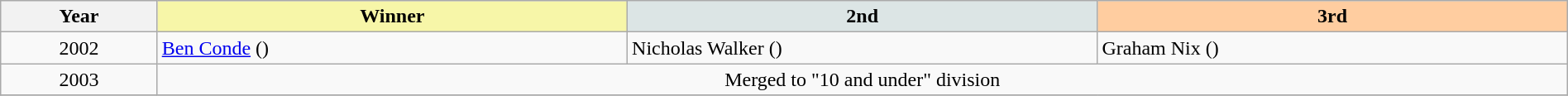<table class="wikitable" width=100%>
<tr>
<th width=10%>Year</th>
<th style="background-color: #F7F6A8;" width=30%>Winner</th>
<th style="background-color: #DCE5E5;" width=30%>2nd</th>
<th style="background-color: #FFCDA0;" width=30%>3rd</th>
</tr>
<tr>
<td align=center>2002 </td>
<td><a href='#'>Ben Conde</a> ()</td>
<td>Nicholas Walker ()</td>
<td>Graham Nix ()</td>
</tr>
<tr>
<td align=center>2003 </td>
<td align=center colspan="3">Merged to "10 and under" division</td>
</tr>
<tr>
</tr>
</table>
